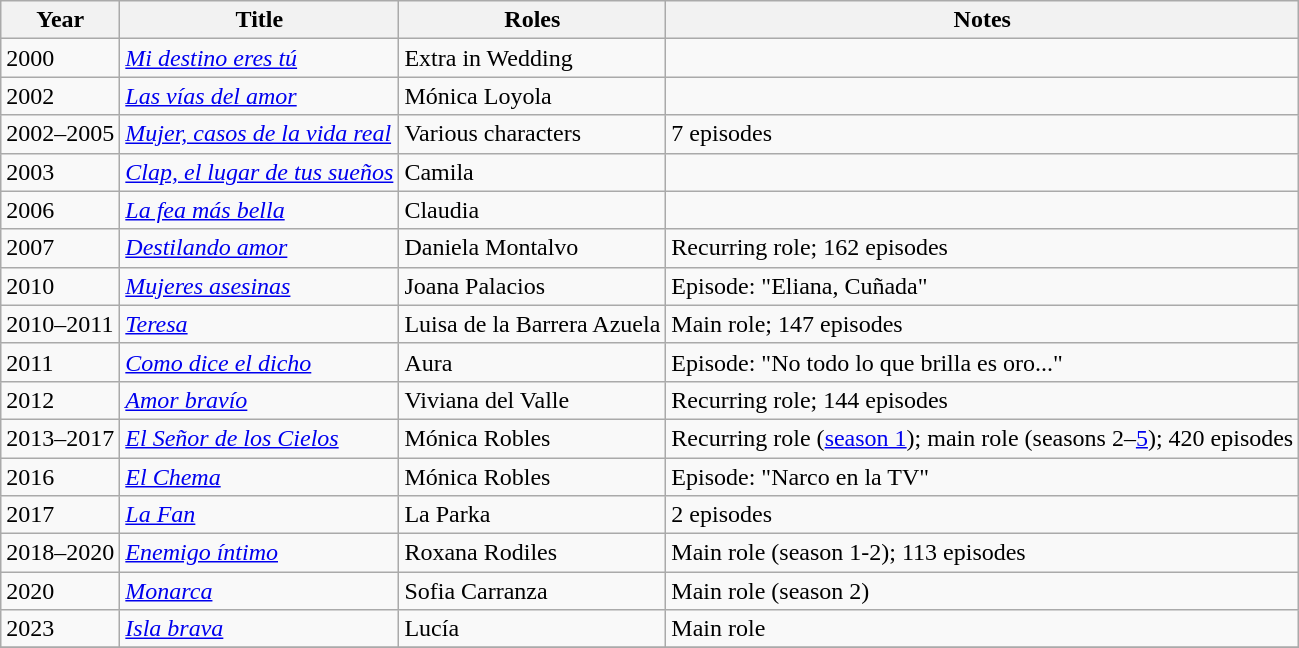<table class="wikitable sortable">
<tr>
<th>Year</th>
<th>Title</th>
<th>Roles</th>
<th>Notes</th>
</tr>
<tr>
<td>2000</td>
<td><em><a href='#'>Mi destino eres tú</a></em></td>
<td>Extra in Wedding</td>
<td></td>
</tr>
<tr>
<td>2002</td>
<td><em><a href='#'>Las vías del amor</a></em></td>
<td>Mónica Loyola</td>
<td></td>
</tr>
<tr>
<td>2002–2005</td>
<td><em><a href='#'>Mujer, casos de la vida real</a></em></td>
<td>Various characters</td>
<td>7 episodes</td>
</tr>
<tr>
<td>2003</td>
<td><em><a href='#'>Clap, el lugar de tus sueños</a></em></td>
<td>Camila</td>
<td></td>
</tr>
<tr>
<td>2006</td>
<td><em><a href='#'>La fea más bella</a></em></td>
<td>Claudia</td>
<td></td>
</tr>
<tr>
<td>2007</td>
<td><em><a href='#'>Destilando amor</a></em></td>
<td>Daniela Montalvo</td>
<td>Recurring role; 162 episodes</td>
</tr>
<tr>
<td>2010</td>
<td><em><a href='#'>Mujeres asesinas</a></em></td>
<td>Joana Palacios</td>
<td>Episode: "Eliana, Cuñada"</td>
</tr>
<tr>
<td>2010–2011</td>
<td><em><a href='#'>Teresa</a></em></td>
<td>Luisa de la Barrera Azuela</td>
<td>Main role; 147 episodes</td>
</tr>
<tr>
<td>2011</td>
<td><em><a href='#'>Como dice el dicho</a></em></td>
<td>Aura</td>
<td>Episode: "No todo lo que brilla es oro..."</td>
</tr>
<tr>
<td>2012</td>
<td><em><a href='#'>Amor bravío</a></em></td>
<td>Viviana del Valle</td>
<td>Recurring role; 144 episodes</td>
</tr>
<tr>
<td>2013–2017</td>
<td><em><a href='#'>El Señor de los Cielos</a></em></td>
<td>Mónica Robles</td>
<td>Recurring role (<a href='#'>season 1</a>); main role (seasons 2–<a href='#'>5</a>); 420 episodes</td>
</tr>
<tr>
<td>2016</td>
<td><em><a href='#'>El Chema</a></em></td>
<td>Mónica Robles</td>
<td>Episode: "Narco en la TV"</td>
</tr>
<tr>
<td>2017</td>
<td><em><a href='#'>La Fan</a></em></td>
<td>La Parka</td>
<td>2 episodes</td>
</tr>
<tr>
<td>2018–2020</td>
<td><em><a href='#'>Enemigo íntimo</a></em></td>
<td>Roxana Rodiles</td>
<td>Main role (season 1-2); 113 episodes</td>
</tr>
<tr>
<td>2020</td>
<td><em><a href='#'>Monarca</a></em></td>
<td>Sofia Carranza</td>
<td>Main role (season 2)</td>
</tr>
<tr>
<td>2023</td>
<td><em><a href='#'>Isla brava</a></em></td>
<td>Lucía</td>
<td>Main role</td>
</tr>
<tr>
</tr>
</table>
